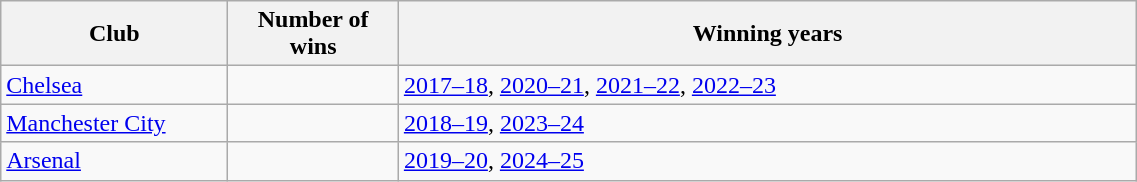<table class="wikitable" style="width:60%">
<tr>
<th width=20%>Club</th>
<th Width=15%>Number of wins</th>
<th Width=65%>Winning years</th>
</tr>
<tr>
<td><a href='#'>Chelsea</a></td>
<td></td>
<td><a href='#'>2017–18</a>, <a href='#'>2020–21</a>, <a href='#'>2021–22</a>, <a href='#'>2022–23</a></td>
</tr>
<tr>
<td><a href='#'>Manchester City</a></td>
<td></td>
<td><a href='#'>2018–19</a>, <a href='#'>2023–24</a></td>
</tr>
<tr>
<td><a href='#'>Arsenal</a></td>
<td></td>
<td><a href='#'>2019–20</a>, <a href='#'>2024–25</a></td>
</tr>
</table>
